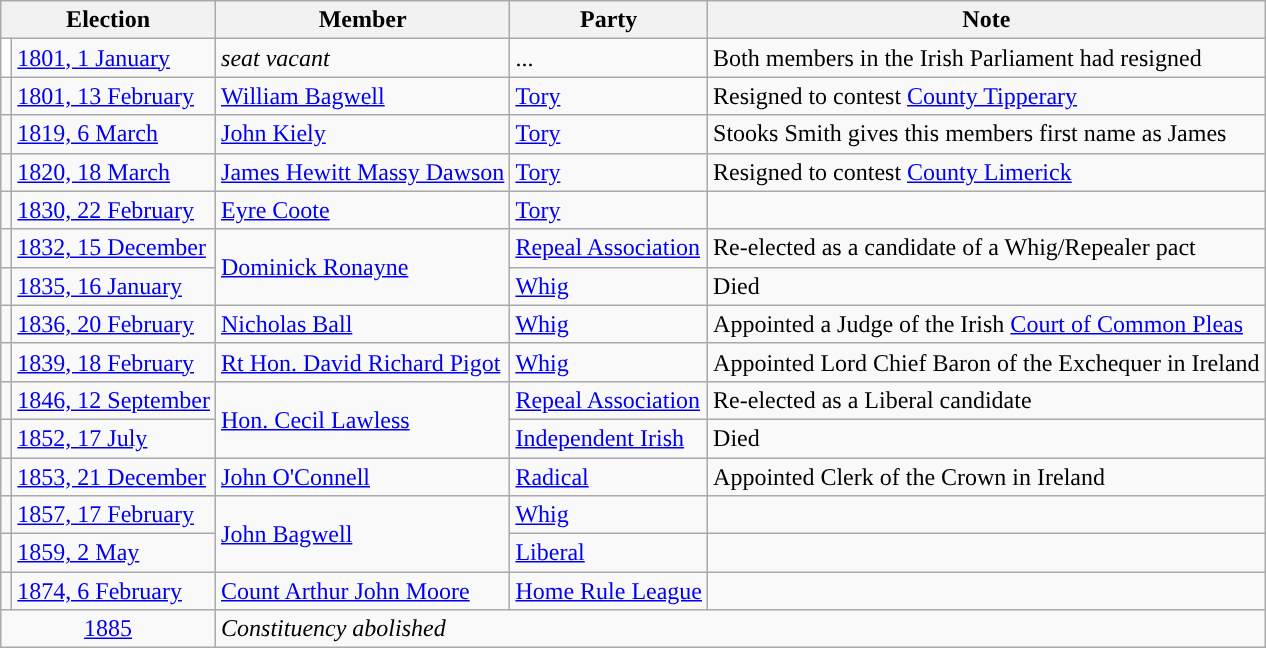<table class="wikitable">
<tr>
<th colspan="2">Election</th>
<th>Member</th>
<th>Party</th>
<th>Note</th>
</tr>
<tr>
<td style="color:inherit;background-color: white"></td>
<td><a href='#'>1801, 1 January</a></td>
<td><em>seat vacant</em></td>
<td>...</td>
<td>Both members in the Irish Parliament had resigned</td>
</tr>
<tr>
<td style="color:inherit;background-color: "></td>
<td><a href='#'>1801, 13 February</a></td>
<td><a href='#'>William Bagwell</a></td>
<td><a href='#'>Tory</a></td>
<td>Resigned to contest <a href='#'>County Tipperary</a></td>
</tr>
<tr>
<td style="color:inherit;background-color: "></td>
<td><a href='#'>1819, 6 March</a></td>
<td><a href='#'>John Kiely</a></td>
<td><a href='#'>Tory</a></td>
<td>Stooks Smith gives this members first name as James</td>
</tr>
<tr>
<td style="color:inherit;background-color: "></td>
<td><a href='#'>1820, 18 March</a></td>
<td><a href='#'>James Hewitt Massy Dawson</a></td>
<td><a href='#'>Tory</a></td>
<td>Resigned to contest <a href='#'>County Limerick</a></td>
</tr>
<tr>
<td style="color:inherit;background-color: "></td>
<td><a href='#'>1830, 22 February</a></td>
<td><a href='#'>Eyre Coote</a></td>
<td><a href='#'>Tory</a></td>
<td></td>
</tr>
<tr>
<td style="color:inherit;background-color: "></td>
<td><a href='#'>1832, 15 December</a></td>
<td rowspan="2"><a href='#'>Dominick Ronayne</a></td>
<td><a href='#'>Repeal Association</a></td>
<td>Re-elected as a candidate of a Whig/Repealer pact</td>
</tr>
<tr>
<td style="color:inherit;background-color: "></td>
<td><a href='#'>1835, 16 January</a></td>
<td><a href='#'>Whig</a></td>
<td>Died</td>
</tr>
<tr>
<td style="color:inherit;background-color: "></td>
<td><a href='#'>1836, 20 February</a></td>
<td><a href='#'>Nicholas Ball</a></td>
<td><a href='#'>Whig</a></td>
<td>Appointed a Judge of the Irish <a href='#'>Court of Common Pleas</a></td>
</tr>
<tr>
<td style="color:inherit;background-color: "></td>
<td><a href='#'>1839, 18 February</a></td>
<td><a href='#'>Rt Hon. David Richard Pigot</a></td>
<td><a href='#'>Whig</a></td>
<td>Appointed Lord Chief Baron of the Exchequer in Ireland</td>
</tr>
<tr>
<td style="color:inherit;background-color: "></td>
<td><a href='#'>1846, 12 September</a></td>
<td rowspan="2"><a href='#'>Hon. Cecil Lawless</a></td>
<td><a href='#'>Repeal Association</a></td>
<td>Re-elected as a Liberal candidate</td>
</tr>
<tr>
<td style="color:inherit;background-color: "></td>
<td><a href='#'>1852, 17 July</a></td>
<td><a href='#'>Independent Irish</a></td>
<td>Died</td>
</tr>
<tr>
<td style="color:inherit;background-color: "></td>
<td><a href='#'>1853, 21 December</a></td>
<td><a href='#'>John O'Connell</a></td>
<td><a href='#'>Radical</a></td>
<td>Appointed Clerk of the Crown in Ireland</td>
</tr>
<tr>
<td style="color:inherit;background-color: "></td>
<td><a href='#'>1857, 17 February</a></td>
<td rowspan="2"><a href='#'>John Bagwell</a></td>
<td><a href='#'>Whig</a></td>
<td></td>
</tr>
<tr>
<td style="color:inherit;background-color: "></td>
<td><a href='#'>1859, 2 May</a></td>
<td><a href='#'>Liberal</a></td>
<td></td>
</tr>
<tr>
<td style="color:inherit;background-color: "></td>
<td><a href='#'>1874, 6 February</a></td>
<td><a href='#'>Count Arthur John Moore</a></td>
<td><a href='#'>Home Rule League</a></td>
<td></td>
</tr>
<tr>
<td colspan="2" align="center"><a href='#'>1885</a></td>
<td colspan="3"><em>Constituency abolished</em></td>
</tr>
</table>
